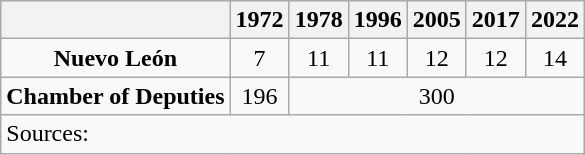<table class="wikitable" style="text-align: center">
<tr>
<th></th>
<th>1972</th>
<th>1978</th>
<th>1996</th>
<th>2005</th>
<th>2017</th>
<th>2022</th>
</tr>
<tr>
<td><strong>Nuevo León</strong></td>
<td>7</td>
<td>11</td>
<td>11</td>
<td>12</td>
<td>12</td>
<td>14</td>
</tr>
<tr>
<td><strong>Chamber of Deputies</strong></td>
<td>196</td>
<td colspan=5>300</td>
</tr>
<tr>
<td colspan=7 style="text-align: left">Sources: </td>
</tr>
</table>
